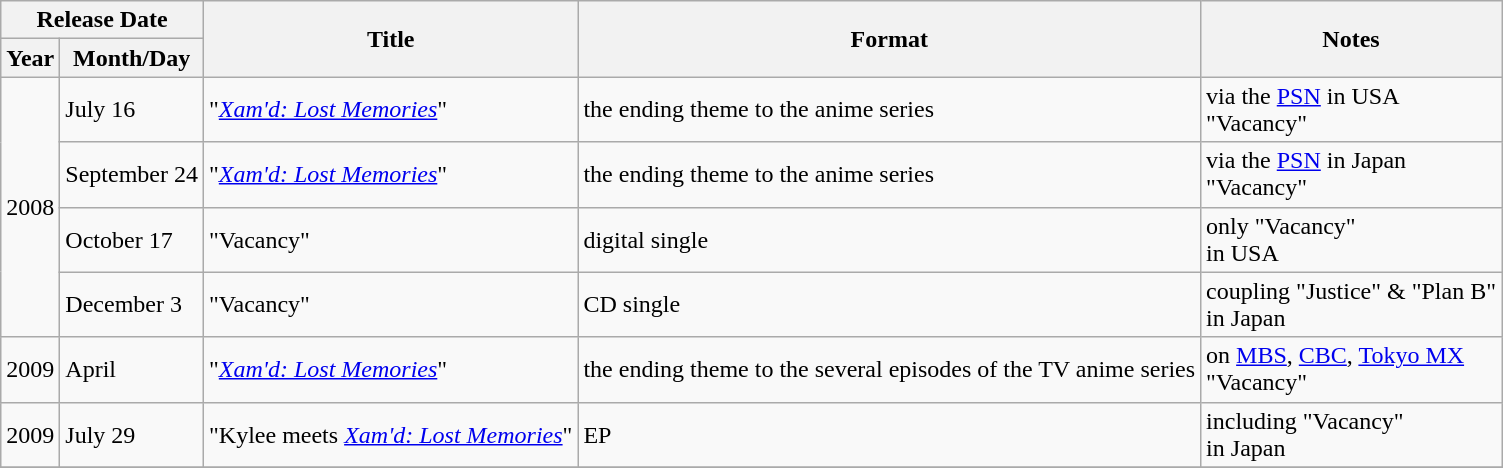<table class="wikitable">
<tr>
<th colspan="2">Release Date</th>
<th rowspan="2">Title</th>
<th rowspan="2">Format</th>
<th rowspan="2">Notes</th>
</tr>
<tr>
<th>Year</th>
<th>Month/Day</th>
</tr>
<tr>
<td rowspan=4>2008</td>
<td>July 16</td>
<td>"<em><a href='#'>Xam'd: Lost Memories</a></em>"</td>
<td>the ending theme to the anime series</td>
<td> via the <a href='#'>PSN</a> in USA<br> "Vacancy"</td>
</tr>
<tr>
<td>September 24</td>
<td>"<em><a href='#'>Xam'd: Lost Memories</a></em>"</td>
<td>the ending theme to the anime series</td>
<td> via the <a href='#'>PSN</a> in Japan<br> "Vacancy"</td>
</tr>
<tr>
<td>October 17</td>
<td>"Vacancy"</td>
<td>digital single</td>
<td> only "Vacancy"<br> in USA</td>
</tr>
<tr>
<td>December 3</td>
<td>"Vacancy"</td>
<td>CD single</td>
<td> coupling "Justice" & "Plan B"<br> in Japan</td>
</tr>
<tr>
<td>2009</td>
<td>April</td>
<td>"<em><a href='#'>Xam'd: Lost Memories</a></em>"</td>
<td>the ending theme to the several episodes of the  TV anime series</td>
<td> on <a href='#'>MBS</a>, <a href='#'>CBC</a>, <a href='#'>Tokyo MX</a><br> "Vacancy"</td>
</tr>
<tr>
<td>2009</td>
<td>July 29</td>
<td>"Kylee meets <em><a href='#'>Xam'd: Lost Memories</a></em>"</td>
<td>EP</td>
<td> including "Vacancy"<br> in Japan</td>
</tr>
<tr>
</tr>
</table>
